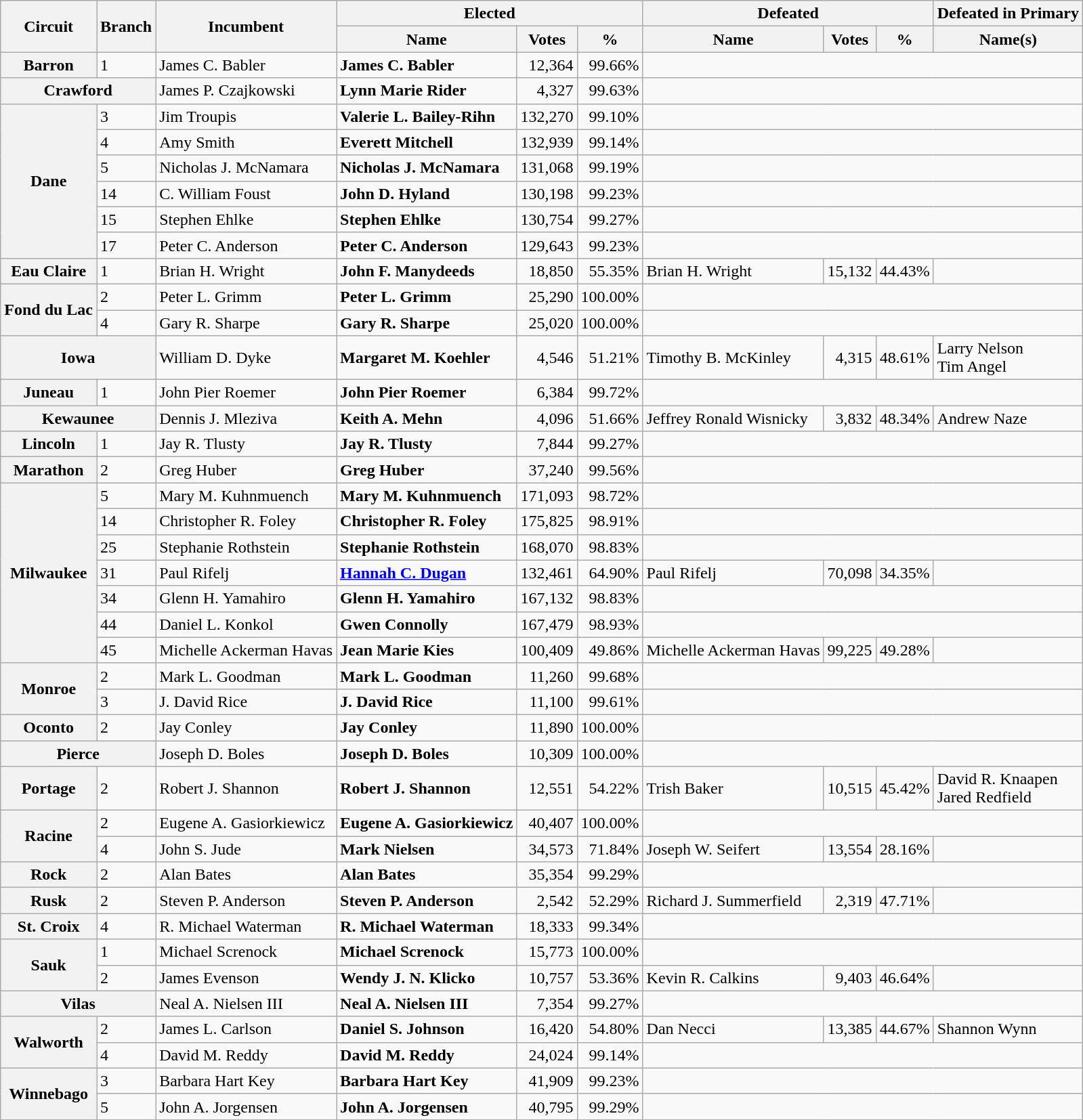<table class="wikitable">
<tr>
<th rowspan="2">Circuit</th>
<th rowspan="2">Branch</th>
<th rowspan="2">Incumbent</th>
<th colspan="3">Elected</th>
<th colspan="3">Defeated</th>
<th>Defeated in Primary</th>
</tr>
<tr>
<th>Name</th>
<th>Votes</th>
<th>%</th>
<th>Name</th>
<th>Votes</th>
<th>%</th>
<th>Name(s)</th>
</tr>
<tr>
<th>Barron</th>
<td>1</td>
<td>James C. Babler</td>
<td><strong>James C. Babler</strong></td>
<td align="right">12,364</td>
<td align="right">99.66%</td>
<td colspan="4" align="center"></td>
</tr>
<tr>
<th colspan="2">Crawford</th>
<td>James P. Czajkowski</td>
<td><strong>Lynn Marie Rider</strong></td>
<td align="right">4,327</td>
<td align="right">99.63%</td>
<td colspan="4" align="center"></td>
</tr>
<tr>
<th rowspan="6">Dane</th>
<td>3</td>
<td>Jim Troupis</td>
<td><strong>Valerie L. Bailey-Rihn</strong></td>
<td align="right">132,270</td>
<td align="right">99.10%</td>
<td colspan="4" align="center"></td>
</tr>
<tr>
<td>4</td>
<td>Amy Smith</td>
<td><strong>Everett Mitchell</strong></td>
<td align="right">132,939</td>
<td align="right">99.14%</td>
<td colspan="4" align="center"></td>
</tr>
<tr>
<td>5</td>
<td>Nicholas J. McNamara</td>
<td><strong>Nicholas J. McNamara</strong></td>
<td align="right">131,068</td>
<td align="right">99.19%</td>
<td colspan="4" align="center"></td>
</tr>
<tr>
<td>14</td>
<td>C. William Foust</td>
<td><strong>John D. Hyland</strong></td>
<td align="right">130,198</td>
<td align="right">99.23%</td>
<td colspan="4" align="center"></td>
</tr>
<tr>
<td>15</td>
<td>Stephen Ehlke</td>
<td><strong>Stephen Ehlke</strong></td>
<td align="right">130,754</td>
<td align="right">99.27%</td>
<td colspan="4" align="center"></td>
</tr>
<tr>
<td>17</td>
<td>Peter C. Anderson</td>
<td><strong>Peter C. Anderson</strong></td>
<td align="right">129,643</td>
<td align="right">99.23%</td>
<td colspan="4" align="center"></td>
</tr>
<tr>
<th>Eau Claire</th>
<td>1</td>
<td>Brian H. Wright</td>
<td><strong>John F. Manydeeds</strong></td>
<td align="right">18,850</td>
<td align="right">55.35%</td>
<td>Brian H. Wright</td>
<td align="right">15,132</td>
<td align="right">44.43%</td>
<td></td>
</tr>
<tr>
<th rowspan="2">Fond du Lac</th>
<td>2</td>
<td>Peter L. Grimm</td>
<td><strong>Peter L. Grimm</strong></td>
<td align="right">25,290</td>
<td align="right">100.00%</td>
<td colspan="4" align="center"></td>
</tr>
<tr>
<td>4</td>
<td>Gary R. Sharpe</td>
<td><strong>Gary R. Sharpe</strong></td>
<td align="right">25,020</td>
<td align="right">100.00%</td>
<td colspan="4" align="center"></td>
</tr>
<tr>
<th colspan="2">Iowa</th>
<td>William D. Dyke</td>
<td><strong>Margaret M. Koehler</strong></td>
<td align="right">4,546</td>
<td align="right">51.21%</td>
<td>Timothy B. McKinley</td>
<td align="right">4,315</td>
<td align="right">48.61%</td>
<td>Larry Nelson<br>Tim Angel</td>
</tr>
<tr>
<th>Juneau</th>
<td>1</td>
<td>John Pier Roemer</td>
<td><strong>John Pier Roemer</strong></td>
<td align="right">6,384</td>
<td align="right">99.72%</td>
<td colspan="4" align="center"></td>
</tr>
<tr>
<th colspan="2">Kewaunee</th>
<td>Dennis J. Mleziva</td>
<td><strong>Keith A. Mehn</strong></td>
<td align="right">4,096</td>
<td align="right">51.66%</td>
<td>Jeffrey Ronald Wisnicky</td>
<td align="right">3,832</td>
<td align="right">48.34%</td>
<td>Andrew Naze</td>
</tr>
<tr>
<th>Lincoln</th>
<td>1</td>
<td>Jay R. Tlusty</td>
<td><strong>Jay R. Tlusty</strong></td>
<td align="right">7,844</td>
<td align="right">99.27%</td>
<td colspan="4" align="center"></td>
</tr>
<tr>
<th>Marathon</th>
<td>2</td>
<td>Greg Huber</td>
<td><strong>Greg Huber</strong></td>
<td align="right">37,240</td>
<td align="right">99.56%</td>
<td colspan="4" align="center"></td>
</tr>
<tr>
<th rowspan="7">Milwaukee</th>
<td>5</td>
<td>Mary M. Kuhnmuench</td>
<td><strong>Mary M. Kuhnmuench</strong></td>
<td align="right">171,093</td>
<td align="right">98.72%</td>
<td colspan="4" align="center"></td>
</tr>
<tr>
<td>14</td>
<td>Christopher R. Foley</td>
<td><strong>Christopher R. Foley</strong></td>
<td align="right">175,825</td>
<td align="right">98.91%</td>
<td colspan="4" align="center"></td>
</tr>
<tr>
<td>25</td>
<td>Stephanie Rothstein</td>
<td><strong>Stephanie Rothstein</strong></td>
<td align="right">168,070</td>
<td align="right">98.83%</td>
<td colspan="4" align="center"></td>
</tr>
<tr>
<td>31</td>
<td>Paul Rifelj</td>
<td><strong><a href='#'>Hannah C. Dugan</a></strong></td>
<td align="right">132,461</td>
<td align="right">64.90%</td>
<td>Paul Rifelj</td>
<td align="right">70,098</td>
<td align="right">34.35%</td>
<td></td>
</tr>
<tr>
<td>34</td>
<td>Glenn H. Yamahiro</td>
<td><strong>Glenn H. Yamahiro</strong></td>
<td align="right">167,132</td>
<td align="right">98.83%</td>
<td colspan="4" align="center"></td>
</tr>
<tr>
<td>44</td>
<td>Daniel L. Konkol</td>
<td><strong>Gwen Connolly</strong></td>
<td align="right">167,479</td>
<td align="right">98.93%</td>
<td colspan="4" align="center"></td>
</tr>
<tr>
<td>45</td>
<td>Michelle Ackerman Havas</td>
<td><strong>Jean Marie Kies</strong></td>
<td align="right">100,409</td>
<td align="right">49.86%</td>
<td>Michelle Ackerman Havas</td>
<td align="right">99,225</td>
<td align="right">49.28%</td>
<td></td>
</tr>
<tr>
<th rowspan="2">Monroe</th>
<td>2</td>
<td>Mark L. Goodman</td>
<td><strong>Mark L. Goodman</strong></td>
<td align="right">11,260</td>
<td align="right">99.68%</td>
<td colspan="4" align="center"></td>
</tr>
<tr>
<td>3</td>
<td>J. David Rice</td>
<td><strong>J. David Rice</strong></td>
<td align="right">11,100</td>
<td align="right">99.61%</td>
<td colspan="4" align="center"></td>
</tr>
<tr>
<th>Oconto</th>
<td>2</td>
<td>Jay Conley</td>
<td><strong>Jay Conley</strong></td>
<td align="right">11,890</td>
<td align="right">100.00%</td>
<td colspan="4" align="center"></td>
</tr>
<tr>
<th colspan="2">Pierce</th>
<td>Joseph D. Boles</td>
<td><strong>Joseph D. Boles</strong></td>
<td align="right">10,309</td>
<td align="right">100.00%</td>
<td colspan="4" align="center"></td>
</tr>
<tr>
<th>Portage</th>
<td>2</td>
<td>Robert J. Shannon</td>
<td><strong>Robert J. Shannon</strong></td>
<td align="right">12,551</td>
<td align="right">54.22%</td>
<td>Trish Baker</td>
<td align="right">10,515</td>
<td align="right">45.42%</td>
<td>David R. Knaapen <br>Jared Redfield</td>
</tr>
<tr>
<th rowspan="2">Racine</th>
<td>2</td>
<td>Eugene A. Gasiorkiewicz</td>
<td><strong>Eugene A. Gasiorkiewicz</strong></td>
<td align="right">40,407</td>
<td align="right">100.00%</td>
<td colspan="4" align="center"></td>
</tr>
<tr>
<td>4</td>
<td>John S. Jude</td>
<td><strong>Mark Nielsen</strong></td>
<td align="right">34,573</td>
<td align="right">71.84%</td>
<td>Joseph W. Seifert</td>
<td align="right">13,554</td>
<td align="right">28.16%</td>
<td></td>
</tr>
<tr>
<th>Rock</th>
<td>2</td>
<td>Alan Bates</td>
<td><strong>Alan Bates</strong></td>
<td align="right">35,354</td>
<td align="right">99.29%</td>
<td colspan="4" align="center"></td>
</tr>
<tr>
<th>Rusk</th>
<td>2</td>
<td>Steven P. Anderson</td>
<td><strong>Steven P. Anderson</strong></td>
<td align="right">2,542</td>
<td align="right">52.29%</td>
<td>Richard J. Summerfield</td>
<td align="right">2,319</td>
<td align="right">47.71%</td>
<td></td>
</tr>
<tr>
<th>St. Croix</th>
<td>4</td>
<td>R. Michael Waterman</td>
<td><strong>R. Michael Waterman</strong></td>
<td align="right">18,333</td>
<td align="right">99.34%</td>
<td colspan="4" align="center"></td>
</tr>
<tr>
<th rowspan="2">Sauk</th>
<td>1</td>
<td>Michael Screnock</td>
<td><strong>Michael Screnock</strong></td>
<td align="right">15,773</td>
<td align="right">100.00%</td>
<td colspan="4" align="center"></td>
</tr>
<tr>
<td>2</td>
<td>James Evenson</td>
<td><strong>Wendy J. N. Klicko</strong></td>
<td align="right">10,757</td>
<td align="right">53.36%</td>
<td>Kevin R. Calkins</td>
<td align="right">9,403</td>
<td align="right">46.64%</td>
<td></td>
</tr>
<tr>
<th colspan="2">Vilas</th>
<td>Neal A. Nielsen III</td>
<td><strong>Neal A. Nielsen III</strong></td>
<td align="right">7,354</td>
<td align="right">99.27%</td>
<td colspan="4" align="center"></td>
</tr>
<tr>
<th rowspan="2">Walworth</th>
<td>2</td>
<td>James L. Carlson</td>
<td><strong>Daniel S. Johnson</strong></td>
<td align="right">16,420</td>
<td align="right">54.80%</td>
<td>Dan Necci</td>
<td align="right">13,385</td>
<td align="right">44.67%</td>
<td>Shannon Wynn</td>
</tr>
<tr>
<td>4</td>
<td>David M. Reddy</td>
<td><strong>David M. Reddy</strong></td>
<td align="right">24,024</td>
<td align="right">99.14%</td>
<td colspan="4" align="center"></td>
</tr>
<tr>
<th rowspan="2">Winnebago</th>
<td>3</td>
<td>Barbara Hart Key</td>
<td><strong>Barbara Hart Key</strong></td>
<td align="right">41,909</td>
<td align="right">99.23%</td>
<td colspan="4" align="center"></td>
</tr>
<tr>
<td>5</td>
<td>John A. Jorgensen</td>
<td><strong>John A. Jorgensen</strong></td>
<td align="right">40,795</td>
<td align="right">99.29%</td>
<td colspan="4" align="center"></td>
</tr>
</table>
